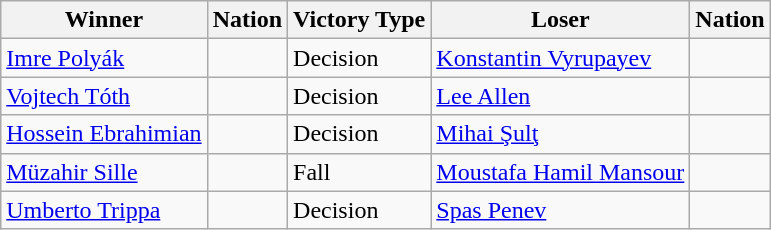<table class="wikitable sortable" style="text-align:left;">
<tr>
<th>Winner</th>
<th>Nation</th>
<th>Victory Type</th>
<th>Loser</th>
<th>Nation</th>
</tr>
<tr>
<td><a href='#'>Imre Polyák</a></td>
<td></td>
<td>Decision</td>
<td><a href='#'>Konstantin Vyrupayev</a></td>
<td></td>
</tr>
<tr>
<td><a href='#'>Vojtech Tóth</a></td>
<td></td>
<td>Decision</td>
<td><a href='#'>Lee Allen</a></td>
<td></td>
</tr>
<tr>
<td><a href='#'>Hossein Ebrahimian</a></td>
<td></td>
<td>Decision</td>
<td><a href='#'>Mihai Şulţ</a></td>
<td></td>
</tr>
<tr>
<td><a href='#'>Müzahir Sille</a></td>
<td></td>
<td>Fall</td>
<td><a href='#'>Moustafa Hamil Mansour</a></td>
<td></td>
</tr>
<tr>
<td><a href='#'>Umberto Trippa</a></td>
<td></td>
<td>Decision</td>
<td><a href='#'>Spas Penev</a></td>
<td></td>
</tr>
</table>
